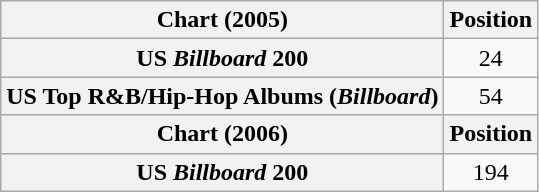<table class="wikitable plainrowheaders" style="text-align:center">
<tr>
<th scope="col">Chart (2005)</th>
<th scope="col">Position</th>
</tr>
<tr>
<th scope="row">US <em>Billboard</em> 200</th>
<td>24</td>
</tr>
<tr>
<th scope="row">US Top R&B/Hip-Hop Albums (<em>Billboard</em>)</th>
<td>54</td>
</tr>
<tr>
<th scope="col">Chart (2006)</th>
<th scope="col">Position</th>
</tr>
<tr>
<th scope="row">US <em>Billboard</em> 200</th>
<td>194</td>
</tr>
</table>
